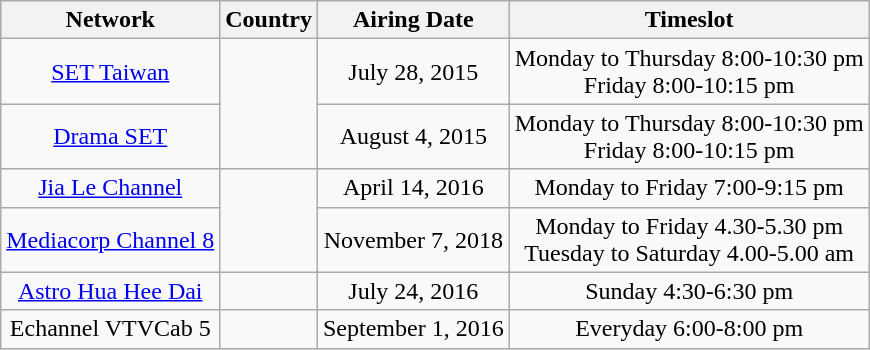<table class="wikitable"  style="text-align:center">
<tr>
<th>Network</th>
<th>Country</th>
<th>Airing Date</th>
<th>Timeslot</th>
</tr>
<tr>
<td><a href='#'>SET Taiwan</a></td>
<td rowspan=2></td>
<td>July 28, 2015</td>
<td>Monday to Thursday 8:00-10:30 pm<br>Friday 8:00-10:15 pm</td>
</tr>
<tr>
<td><a href='#'>Drama SET</a></td>
<td>August 4, 2015</td>
<td>Monday to Thursday 8:00-10:30 pm<br>Friday 8:00-10:15 pm</td>
</tr>
<tr>
<td><a href='#'>Jia Le Channel</a></td>
<td rowspan=2></td>
<td>April 14, 2016</td>
<td>Monday to Friday 7:00-9:15 pm</td>
</tr>
<tr>
<td><a href='#'>Mediacorp Channel 8</a></td>
<td>November 7, 2018</td>
<td>Monday to Friday 4.30-5.30 pm<br>Tuesday to Saturday 4.00-5.00 am</td>
</tr>
<tr>
<td><a href='#'>Astro Hua Hee Dai</a></td>
<td></td>
<td>July 24, 2016</td>
<td>Sunday 4:30-6:30 pm</td>
</tr>
<tr>
<td>Echannel VTVCab 5</td>
<td></td>
<td>September 1, 2016</td>
<td>Everyday 6:00-8:00 pm</td>
</tr>
</table>
